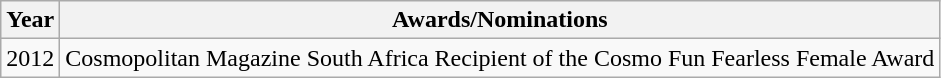<table class="wikitable">
<tr>
<th>Year</th>
<th>Awards/Nominations</th>
</tr>
<tr>
<td>2012</td>
<td>Cosmopolitan Magazine South Africa Recipient of the Cosmo Fun Fearless Female Award</td>
</tr>
</table>
